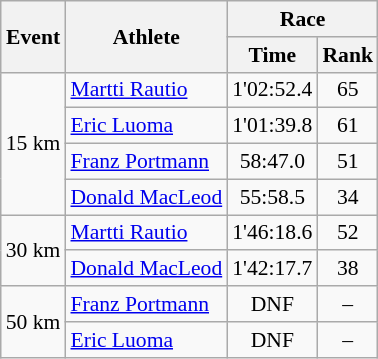<table class="wikitable" border="1" style="font-size:90%">
<tr>
<th rowspan=2>Event</th>
<th rowspan=2>Athlete</th>
<th colspan=2>Race</th>
</tr>
<tr>
<th>Time</th>
<th>Rank</th>
</tr>
<tr>
<td rowspan=4>15 km</td>
<td><a href='#'>Martti Rautio</a></td>
<td align=center>1'02:52.4</td>
<td align=center>65</td>
</tr>
<tr>
<td><a href='#'>Eric Luoma</a></td>
<td align=center>1'01:39.8</td>
<td align=center>61</td>
</tr>
<tr>
<td><a href='#'>Franz Portmann</a></td>
<td align=center>58:47.0</td>
<td align=center>51</td>
</tr>
<tr>
<td><a href='#'>Donald MacLeod</a></td>
<td align=center>55:58.5</td>
<td align=center>34</td>
</tr>
<tr>
<td rowspan=2>30 km</td>
<td><a href='#'>Martti Rautio</a></td>
<td align=center>1'46:18.6</td>
<td align=center>52</td>
</tr>
<tr>
<td><a href='#'>Donald MacLeod</a></td>
<td align=center>1'42:17.7</td>
<td align=center>38</td>
</tr>
<tr>
<td rowspan=2>50 km</td>
<td><a href='#'>Franz Portmann</a></td>
<td align=center>DNF</td>
<td align=center>–</td>
</tr>
<tr>
<td><a href='#'>Eric Luoma</a></td>
<td align=center>DNF</td>
<td align=center>–</td>
</tr>
</table>
